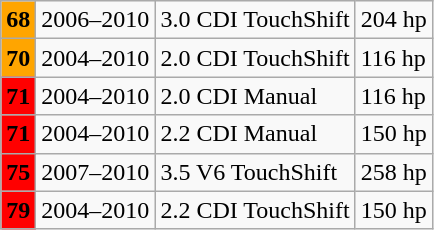<table class="wikitable sortable">
<tr>
<td style="background:orange;"><strong>68</strong></td>
<td>2006–2010</td>
<td>3.0 CDI TouchShift</td>
<td>204 hp</td>
</tr>
<tr>
<td style="background:orange;"><strong>70</strong></td>
<td>2004–2010</td>
<td>2.0 CDI TouchShift</td>
<td>116 hp</td>
</tr>
<tr>
<td style="background:red;"><strong>71</strong></td>
<td>2004–2010</td>
<td>2.0 CDI Manual</td>
<td>116 hp</td>
</tr>
<tr>
<td style="background:red;"><strong>71</strong></td>
<td>2004–2010</td>
<td>2.2 CDI Manual</td>
<td>150 hp</td>
</tr>
<tr>
<td style="background:red;"><strong>75</strong></td>
<td>2007–2010</td>
<td>3.5 V6 TouchShift</td>
<td>258 hp</td>
</tr>
<tr>
<td style="background:red;"><strong>79</strong></td>
<td>2004–2010</td>
<td>2.2 CDI TouchShift</td>
<td>150 hp</td>
</tr>
</table>
